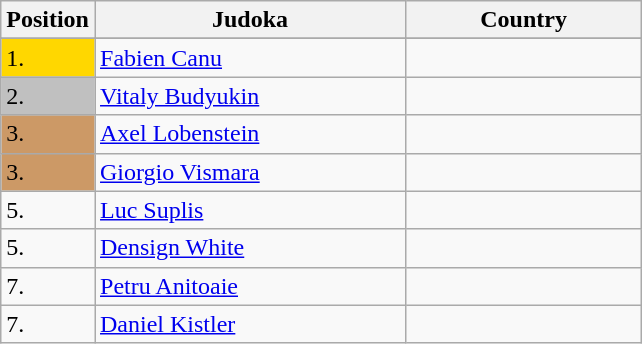<table class="wikitable">
<tr>
<th width="10">Position</th>
<th width="200">Judoka</th>
<th width="150">Country</th>
</tr>
<tr>
</tr>
<tr>
<td style="background-color:gold">1.</td>
<td><a href='#'>Fabien Canu</a></td>
<td></td>
</tr>
<tr>
<td style="background-color:silver">2.</td>
<td><a href='#'>Vitaly Budyukin</a></td>
<td></td>
</tr>
<tr>
<td style="background-color:#CC9966">3.</td>
<td><a href='#'>Axel Lobenstein</a></td>
<td></td>
</tr>
<tr>
<td style="background-color:#CC9966">3.</td>
<td><a href='#'>Giorgio Vismara</a></td>
<td></td>
</tr>
<tr>
<td>5.</td>
<td><a href='#'>Luc Suplis</a></td>
<td></td>
</tr>
<tr>
<td>5.</td>
<td><a href='#'>Densign White</a></td>
<td></td>
</tr>
<tr>
<td>7.</td>
<td><a href='#'>Petru Anitoaie</a></td>
<td></td>
</tr>
<tr>
<td>7.</td>
<td><a href='#'>Daniel Kistler</a></td>
<td></td>
</tr>
</table>
